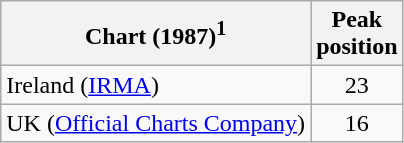<table class="wikitable">
<tr>
<th>Chart (1987)<sup>1</sup></th>
<th>Peak<br>position</th>
</tr>
<tr>
<td>Ireland (<a href='#'>IRMA</a>)</td>
<td style="text-align:center;">23</td>
</tr>
<tr>
<td>UK (<a href='#'>Official Charts Company</a>)</td>
<td style="text-align:center;">16</td>
</tr>
</table>
